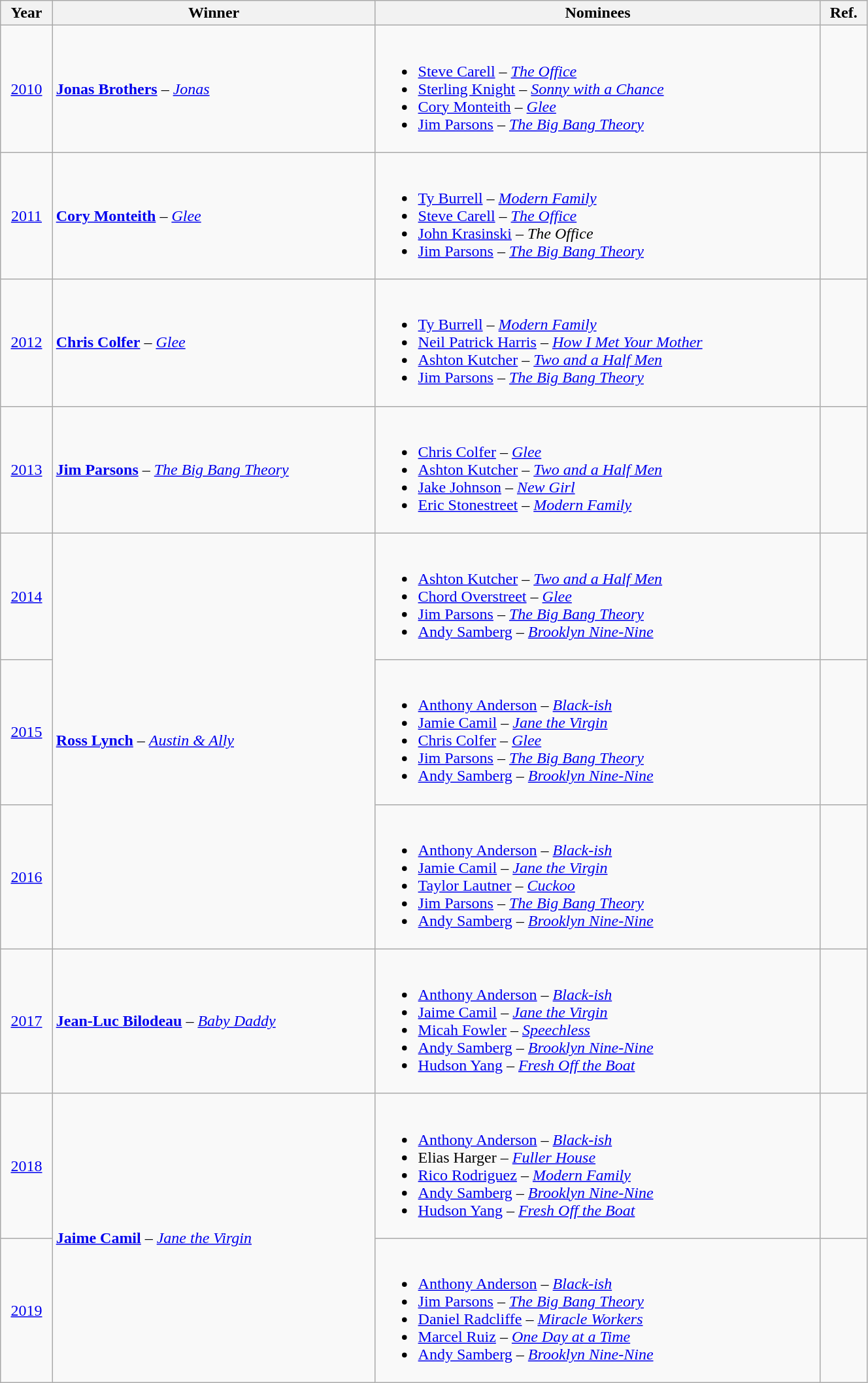<table class="wikitable" width=70%|>
<tr>
<th>Year</th>
<th>Winner</th>
<th>Nominees</th>
<th>Ref.</th>
</tr>
<tr>
<td align="center"><a href='#'>2010</a></td>
<td><strong><a href='#'>Jonas Brothers</a></strong> – <em><a href='#'>Jonas</a></em></td>
<td><br><ul><li><a href='#'>Steve Carell</a> – <em><a href='#'>The Office</a></em></li><li><a href='#'>Sterling Knight</a> – <em><a href='#'>Sonny with a Chance</a></em></li><li><a href='#'>Cory Monteith</a> – <em><a href='#'>Glee</a></em></li><li><a href='#'>Jim Parsons</a> – <em><a href='#'>The Big Bang Theory</a></em></li></ul></td>
<td align="center"></td>
</tr>
<tr>
<td align="center"><a href='#'>2011</a></td>
<td><strong><a href='#'>Cory Monteith</a></strong> – <em><a href='#'>Glee</a></em></td>
<td><br><ul><li><a href='#'>Ty Burrell</a> – <em><a href='#'>Modern Family</a></em></li><li><a href='#'>Steve Carell</a> – <em><a href='#'>The Office</a></em></li><li><a href='#'>John Krasinski</a> – <em>The Office</em></li><li><a href='#'>Jim Parsons</a> – <em><a href='#'>The Big Bang Theory</a></em></li></ul></td>
<td align="center"></td>
</tr>
<tr>
<td align="center"><a href='#'>2012</a></td>
<td><strong><a href='#'>Chris Colfer</a></strong> – <em><a href='#'>Glee</a></em></td>
<td><br><ul><li><a href='#'>Ty Burrell</a> – <em><a href='#'>Modern Family</a></em></li><li><a href='#'>Neil Patrick Harris</a> – <em><a href='#'>How I Met Your Mother</a></em></li><li><a href='#'>Ashton Kutcher</a> – <em><a href='#'>Two and a Half Men</a></em></li><li><a href='#'>Jim Parsons</a> – <em><a href='#'>The Big Bang Theory</a></em></li></ul></td>
<td align="center"></td>
</tr>
<tr>
<td align="center"><a href='#'>2013</a></td>
<td><strong><a href='#'>Jim Parsons</a></strong> – <em><a href='#'>The Big Bang Theory</a></em></td>
<td><br><ul><li><a href='#'>Chris Colfer</a> – <em><a href='#'>Glee</a></em></li><li><a href='#'>Ashton Kutcher</a> – <em><a href='#'>Two and a Half Men</a></em></li><li><a href='#'>Jake Johnson</a> – <em><a href='#'>New Girl</a></em></li><li><a href='#'>Eric Stonestreet</a> – <em><a href='#'>Modern Family</a></em></li></ul></td>
<td align="center"></td>
</tr>
<tr>
<td align="center"><a href='#'>2014</a></td>
<td rowspan=3><strong><a href='#'>Ross Lynch</a></strong> – <em><a href='#'>Austin & Ally</a></em></td>
<td><br><ul><li><a href='#'>Ashton Kutcher</a> – <em><a href='#'>Two and a Half Men</a></em></li><li><a href='#'>Chord Overstreet</a> – <em><a href='#'>Glee</a></em></li><li><a href='#'>Jim Parsons</a> – <em><a href='#'>The Big Bang Theory</a></em></li><li><a href='#'>Andy Samberg</a> – <em><a href='#'>Brooklyn Nine-Nine</a></em></li></ul></td>
<td align="center"></td>
</tr>
<tr>
<td align="center"><a href='#'>2015</a></td>
<td><br><ul><li><a href='#'>Anthony Anderson</a> – <em><a href='#'>Black-ish</a></em></li><li><a href='#'>Jamie Camil</a> – <em><a href='#'>Jane the Virgin</a></em></li><li><a href='#'>Chris Colfer</a> – <em><a href='#'>Glee</a></em></li><li><a href='#'>Jim Parsons</a> – <em><a href='#'>The Big Bang Theory</a></em></li><li><a href='#'>Andy Samberg</a> – <em><a href='#'>Brooklyn Nine-Nine</a></em></li></ul></td>
<td align="center"></td>
</tr>
<tr>
<td align="center"><a href='#'>2016</a></td>
<td><br><ul><li><a href='#'>Anthony Anderson</a> – <em><a href='#'>Black-ish</a></em></li><li><a href='#'>Jamie Camil</a> – <em><a href='#'>Jane the Virgin</a></em></li><li><a href='#'>Taylor Lautner</a> – <em><a href='#'>Cuckoo</a></em></li><li><a href='#'>Jim Parsons</a> – <em><a href='#'>The Big Bang Theory</a></em></li><li><a href='#'>Andy Samberg</a> – <em><a href='#'>Brooklyn Nine-Nine</a></em></li></ul></td>
<td align="center"></td>
</tr>
<tr>
<td align="center"><a href='#'>2017</a></td>
<td><strong><a href='#'>Jean-Luc Bilodeau</a></strong> – <em><a href='#'>Baby Daddy</a></em></td>
<td><br><ul><li><a href='#'>Anthony Anderson</a> – <em><a href='#'>Black-ish</a></em></li><li><a href='#'>Jaime Camil</a> – <em><a href='#'>Jane the Virgin</a></em></li><li><a href='#'>Micah Fowler</a> – <em><a href='#'>Speechless</a></em></li><li><a href='#'>Andy Samberg</a> – <em><a href='#'>Brooklyn Nine-Nine</a></em></li><li><a href='#'>Hudson Yang</a> – <em><a href='#'>Fresh Off the Boat</a></em></li></ul></td>
<td align="center"></td>
</tr>
<tr>
<td align="center"><a href='#'>2018</a></td>
<td rowspan=2><strong><a href='#'>Jaime Camil</a></strong> – <em><a href='#'>Jane the Virgin</a></em></td>
<td><br><ul><li><a href='#'>Anthony Anderson</a> – <em><a href='#'>Black-ish</a></em></li><li>Elias Harger – <em><a href='#'>Fuller House</a></em></li><li><a href='#'>Rico Rodriguez</a> – <em><a href='#'>Modern Family</a></em></li><li><a href='#'>Andy Samberg</a> – <em><a href='#'>Brooklyn Nine-Nine</a></em></li><li><a href='#'>Hudson Yang</a> – <em><a href='#'>Fresh Off the Boat</a></em></li></ul></td>
<td align="center"></td>
</tr>
<tr>
<td align="center"><a href='#'>2019</a></td>
<td><br><ul><li><a href='#'>Anthony Anderson</a> – <em><a href='#'>Black-ish</a></em></li><li><a href='#'>Jim Parsons</a> – <em><a href='#'>The Big Bang Theory</a></em></li><li><a href='#'>Daniel Radcliffe</a> – <em><a href='#'>Miracle Workers</a></em></li><li><a href='#'>Marcel Ruiz</a> – <em><a href='#'>One Day at a Time</a></em></li><li><a href='#'>Andy Samberg</a> – <em><a href='#'>Brooklyn Nine-Nine</a></em></li></ul></td>
<td align="center"></td>
</tr>
</table>
